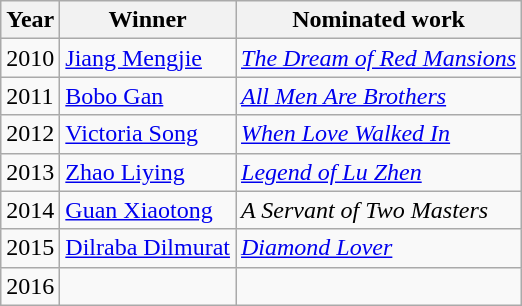<table class="wikitable">
<tr>
<th>Year</th>
<th>Winner</th>
<th>Nominated work</th>
</tr>
<tr>
<td>2010</td>
<td><a href='#'>Jiang Mengjie</a></td>
<td><em><a href='#'>The Dream of Red Mansions</a></em></td>
</tr>
<tr>
<td>2011</td>
<td><a href='#'>Bobo Gan</a></td>
<td><em><a href='#'>All Men Are Brothers</a></em></td>
</tr>
<tr>
<td>2012</td>
<td><a href='#'>Victoria Song</a></td>
<td><em><a href='#'>When Love Walked In</a></em></td>
</tr>
<tr>
<td>2013</td>
<td><a href='#'>Zhao Liying</a></td>
<td><em><a href='#'>Legend of Lu Zhen</a></em></td>
</tr>
<tr>
<td>2014</td>
<td><a href='#'>Guan Xiaotong</a></td>
<td><em>A Servant of Two Masters</em></td>
</tr>
<tr>
<td>2015</td>
<td><a href='#'>Dilraba Dilmurat</a></td>
<td><em><a href='#'>Diamond Lover</a></em></td>
</tr>
<tr>
<td>2016</td>
<td></td>
<td></td>
</tr>
</table>
